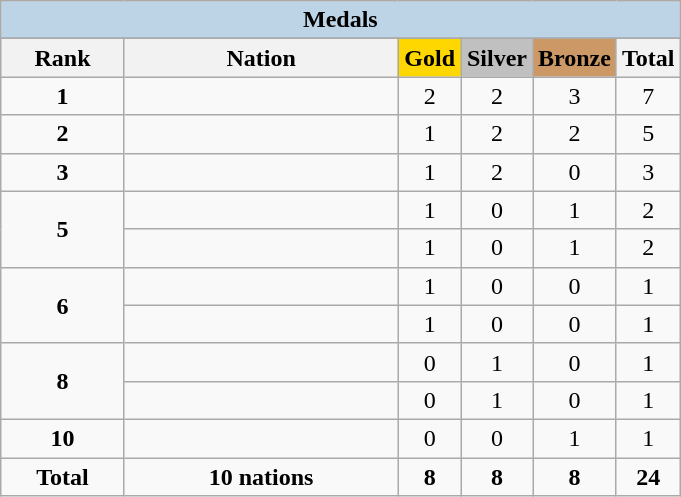<table class="wikitable" style="text-align:center">
<tr>
<td colspan="6" style="background:#BCD4E6"><strong>Medals</strong></td>
</tr>
<tr>
</tr>
<tr style="background-color:#EDEDED;">
<th width="75px" class="hintergrundfarbe5">Rank</th>
<th width="175px" class="hintergrundfarbe6">Nation</th>
<th style="background:    gold; width:35px ">Gold</th>
<th style="background:  silver; width:35px ">Silver</th>
<th style="background: #CC9966; width:35px ">Bronze</th>
<th width="35px">Total</th>
</tr>
<tr>
<td><strong>1</strong></td>
<td align=left></td>
<td>2</td>
<td>2</td>
<td>3</td>
<td>7</td>
</tr>
<tr>
<td><strong>2</strong></td>
<td align=left></td>
<td>1</td>
<td>2</td>
<td>2</td>
<td>5</td>
</tr>
<tr>
<td><strong>3</strong></td>
<td align=left></td>
<td>1</td>
<td>2</td>
<td>0</td>
<td>3</td>
</tr>
<tr>
<td rowspan=2><strong>5</strong></td>
<td align=left></td>
<td>1</td>
<td>0</td>
<td>1</td>
<td>2</td>
</tr>
<tr>
<td align=left></td>
<td>1</td>
<td>0</td>
<td>1</td>
<td>2</td>
</tr>
<tr>
<td rowspan=2><strong>6</strong></td>
<td align=left></td>
<td>1</td>
<td>0</td>
<td>0</td>
<td>1</td>
</tr>
<tr>
<td align=left></td>
<td>1</td>
<td>0</td>
<td>0</td>
<td>1</td>
</tr>
<tr>
<td rowspan=2><strong>8</strong></td>
<td align=left></td>
<td>0</td>
<td>1</td>
<td>0</td>
<td>1</td>
</tr>
<tr>
<td align=left><em> </em></td>
<td>0</td>
<td>1</td>
<td>0</td>
<td>1</td>
</tr>
<tr>
<td rowspan=1><strong>10</strong></td>
<td align=left></td>
<td>0</td>
<td>0</td>
<td>1</td>
<td>1</td>
</tr>
<tr>
<td><strong>Total</strong></td>
<td><strong>10 nations</strong></td>
<td><strong>8</strong></td>
<td><strong>8</strong></td>
<td><strong>8</strong></td>
<td><strong>24</strong></td>
</tr>
</table>
